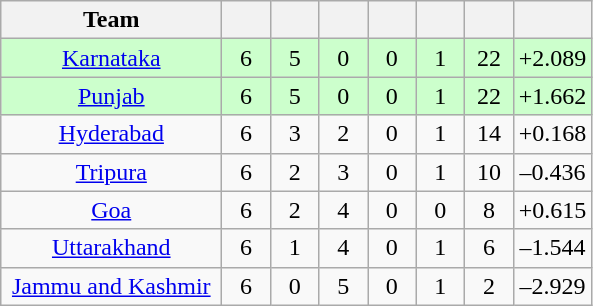<table class="wikitable" style="text-align:center">
<tr>
<th style="width:140px;">Team</th>
<th style="width:25px;"></th>
<th style="width:25px;"></th>
<th style="width:25px;"></th>
<th style="width:25px;"></th>
<th style="width:25px;"></th>
<th style="width:25px;"></th>
<th style="width:40px;"></th>
</tr>
<tr style="background:#cfc;">
<td><a href='#'>Karnataka</a></td>
<td>6</td>
<td>5</td>
<td>0</td>
<td>0</td>
<td>1</td>
<td>22</td>
<td>+2.089</td>
</tr>
<tr style="background:#cfc;">
<td><a href='#'>Punjab</a></td>
<td>6</td>
<td>5</td>
<td>0</td>
<td>0</td>
<td>1</td>
<td>22</td>
<td>+1.662</td>
</tr>
<tr>
<td><a href='#'>Hyderabad</a></td>
<td>6</td>
<td>3</td>
<td>2</td>
<td>0</td>
<td>1</td>
<td>14</td>
<td>+0.168</td>
</tr>
<tr>
<td><a href='#'>Tripura</a></td>
<td>6</td>
<td>2</td>
<td>3</td>
<td>0</td>
<td>1</td>
<td>10</td>
<td>–0.436</td>
</tr>
<tr>
<td><a href='#'>Goa</a></td>
<td>6</td>
<td>2</td>
<td>4</td>
<td>0</td>
<td>0</td>
<td>8</td>
<td>+0.615</td>
</tr>
<tr>
<td><a href='#'>Uttarakhand</a></td>
<td>6</td>
<td>1</td>
<td>4</td>
<td>0</td>
<td>1</td>
<td>6</td>
<td>–1.544</td>
</tr>
<tr>
<td><a href='#'>Jammu and Kashmir</a></td>
<td>6</td>
<td>0</td>
<td>5</td>
<td>0</td>
<td>1</td>
<td>2</td>
<td>–2.929</td>
</tr>
</table>
